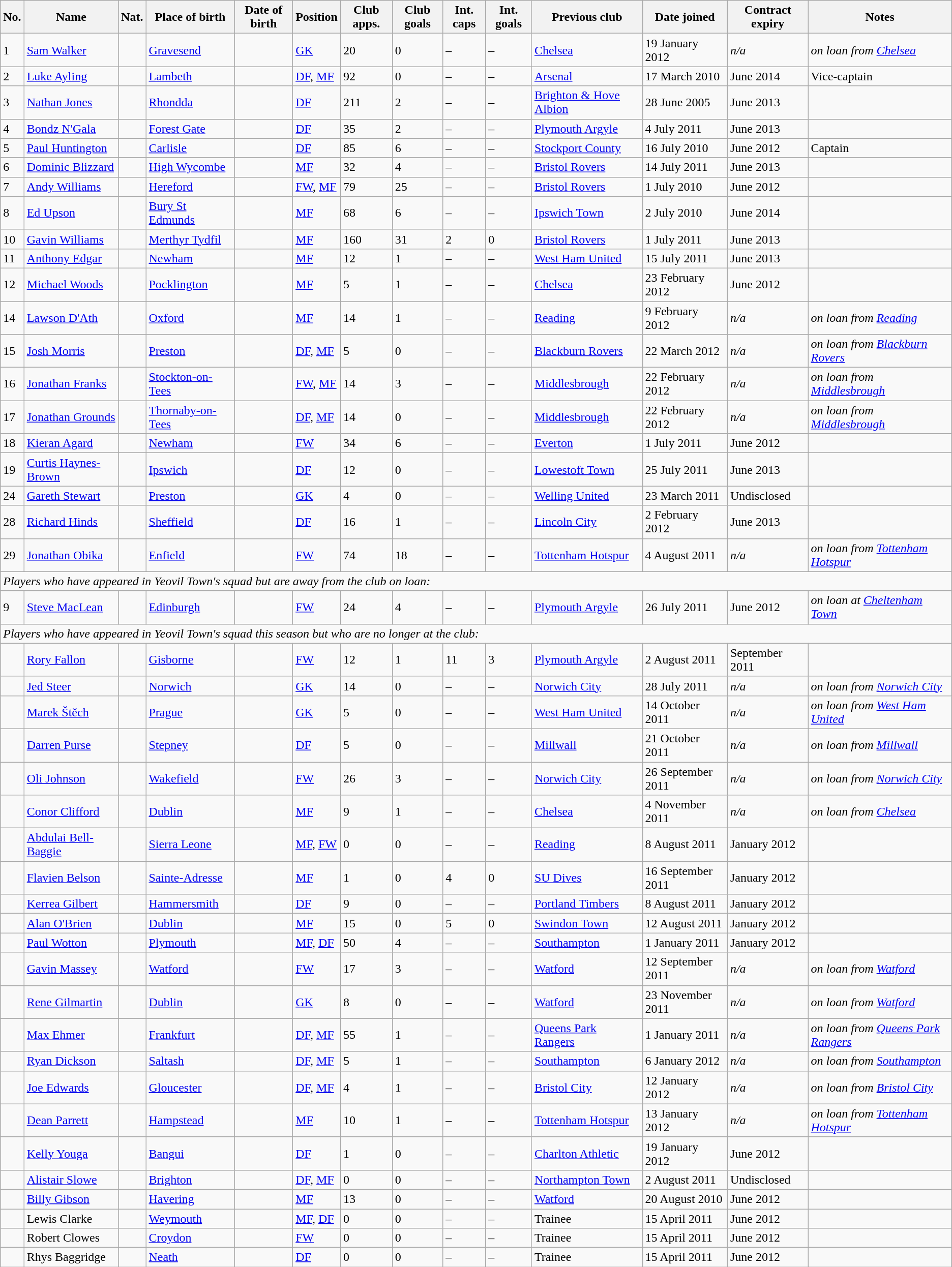<table class="wikitable"  class= style="text-align:center; font-size:85%">
<tr>
<th>No.</th>
<th>Name</th>
<th>Nat.</th>
<th>Place of birth</th>
<th>Date of birth</th>
<th>Position</th>
<th>Club apps.</th>
<th>Club goals</th>
<th>Int. caps</th>
<th>Int. goals</th>
<th>Previous club</th>
<th>Date joined</th>
<th>Contract expiry</th>
<th>Notes</th>
</tr>
<tr>
<td>1</td>
<td><a href='#'>Sam Walker</a></td>
<td></td>
<td><a href='#'>Gravesend</a></td>
<td></td>
<td><a href='#'>GK</a></td>
<td>20</td>
<td>0</td>
<td>–</td>
<td>–</td>
<td><a href='#'>Chelsea</a></td>
<td>19 January 2012</td>
<td><em>n/a</em></td>
<td><em>on loan from <a href='#'>Chelsea</a></em></td>
</tr>
<tr>
<td>2</td>
<td><a href='#'>Luke Ayling</a></td>
<td></td>
<td><a href='#'>Lambeth</a></td>
<td></td>
<td><a href='#'>DF</a>, <a href='#'>MF</a></td>
<td>92</td>
<td>0</td>
<td>–</td>
<td>–</td>
<td><a href='#'>Arsenal</a></td>
<td>17 March 2010</td>
<td>June 2014</td>
<td>Vice-captain</td>
</tr>
<tr>
<td>3</td>
<td><a href='#'>Nathan Jones</a></td>
<td></td>
<td><a href='#'>Rhondda</a></td>
<td></td>
<td><a href='#'>DF</a></td>
<td>211</td>
<td>2</td>
<td>–</td>
<td>–</td>
<td><a href='#'>Brighton & Hove Albion</a></td>
<td>28 June 2005</td>
<td>June 2013</td>
<td></td>
</tr>
<tr>
<td>4</td>
<td><a href='#'>Bondz N'Gala</a></td>
<td></td>
<td><a href='#'>Forest Gate</a></td>
<td></td>
<td><a href='#'>DF</a></td>
<td>35</td>
<td>2</td>
<td>–</td>
<td>–</td>
<td><a href='#'>Plymouth Argyle</a></td>
<td>4 July 2011</td>
<td>June 2013</td>
<td></td>
</tr>
<tr>
<td>5</td>
<td><a href='#'>Paul Huntington</a></td>
<td></td>
<td><a href='#'>Carlisle</a></td>
<td></td>
<td><a href='#'>DF</a></td>
<td>85</td>
<td>6</td>
<td>–</td>
<td>–</td>
<td><a href='#'>Stockport County</a></td>
<td>16 July 2010</td>
<td>June 2012</td>
<td>Captain</td>
</tr>
<tr>
<td>6</td>
<td><a href='#'>Dominic Blizzard</a></td>
<td></td>
<td><a href='#'>High Wycombe</a></td>
<td></td>
<td><a href='#'>MF</a></td>
<td>32</td>
<td>4</td>
<td>–</td>
<td>–</td>
<td><a href='#'>Bristol Rovers</a></td>
<td>14 July 2011</td>
<td>June 2013</td>
<td></td>
</tr>
<tr>
<td>7</td>
<td><a href='#'>Andy Williams</a></td>
<td></td>
<td><a href='#'>Hereford</a></td>
<td></td>
<td><a href='#'>FW</a>, <a href='#'>MF</a></td>
<td>79</td>
<td>25</td>
<td>–</td>
<td>–</td>
<td><a href='#'>Bristol Rovers</a></td>
<td>1 July 2010</td>
<td>June 2012</td>
<td></td>
</tr>
<tr>
<td>8</td>
<td><a href='#'>Ed Upson</a></td>
<td></td>
<td><a href='#'>Bury St Edmunds</a></td>
<td></td>
<td><a href='#'>MF</a></td>
<td>68</td>
<td>6</td>
<td>–</td>
<td>–</td>
<td><a href='#'>Ipswich Town</a></td>
<td>2 July 2010</td>
<td>June 2014</td>
<td></td>
</tr>
<tr>
<td>10</td>
<td><a href='#'>Gavin Williams</a></td>
<td></td>
<td><a href='#'>Merthyr Tydfil</a></td>
<td></td>
<td><a href='#'>MF</a></td>
<td>160</td>
<td>31</td>
<td>2</td>
<td>0</td>
<td><a href='#'>Bristol Rovers</a></td>
<td>1 July 2011</td>
<td>June 2013</td>
<td></td>
</tr>
<tr>
<td>11</td>
<td><a href='#'>Anthony Edgar</a></td>
<td></td>
<td><a href='#'>Newham</a></td>
<td></td>
<td><a href='#'>MF</a></td>
<td>12</td>
<td>1</td>
<td>–</td>
<td>–</td>
<td><a href='#'>West Ham United</a></td>
<td>15 July 2011</td>
<td>June 2013</td>
<td></td>
</tr>
<tr>
<td>12</td>
<td><a href='#'>Michael Woods</a></td>
<td></td>
<td><a href='#'>Pocklington</a></td>
<td></td>
<td><a href='#'>MF</a></td>
<td>5</td>
<td>1</td>
<td>–</td>
<td>–</td>
<td><a href='#'>Chelsea</a></td>
<td>23 February 2012</td>
<td>June 2012</td>
<td></td>
</tr>
<tr>
<td>14</td>
<td><a href='#'>Lawson D'Ath</a></td>
<td></td>
<td><a href='#'>Oxford</a></td>
<td></td>
<td><a href='#'>MF</a></td>
<td>14</td>
<td>1</td>
<td>–</td>
<td>–</td>
<td><a href='#'>Reading</a></td>
<td>9 February 2012</td>
<td><em>n/a</em></td>
<td><em>on loan from <a href='#'>Reading</a></em></td>
</tr>
<tr>
<td>15</td>
<td><a href='#'>Josh Morris</a></td>
<td></td>
<td><a href='#'>Preston</a></td>
<td></td>
<td><a href='#'>DF</a>, <a href='#'>MF</a></td>
<td>5</td>
<td>0</td>
<td>–</td>
<td>–</td>
<td><a href='#'>Blackburn Rovers</a></td>
<td>22 March 2012</td>
<td><em>n/a</em></td>
<td><em>on loan from <a href='#'>Blackburn Rovers</a></em></td>
</tr>
<tr>
<td>16</td>
<td><a href='#'>Jonathan Franks</a></td>
<td></td>
<td><a href='#'>Stockton-on-Tees</a></td>
<td></td>
<td><a href='#'>FW</a>, <a href='#'>MF</a></td>
<td>14</td>
<td>3</td>
<td>–</td>
<td>–</td>
<td><a href='#'>Middlesbrough</a></td>
<td>22 February 2012</td>
<td><em>n/a</em></td>
<td><em>on loan from <a href='#'>Middlesbrough</a></em></td>
</tr>
<tr>
<td>17</td>
<td><a href='#'>Jonathan Grounds</a></td>
<td></td>
<td><a href='#'>Thornaby-on-Tees</a></td>
<td></td>
<td><a href='#'>DF</a>, <a href='#'>MF</a></td>
<td>14</td>
<td>0</td>
<td>–</td>
<td>–</td>
<td><a href='#'>Middlesbrough</a></td>
<td>22 February 2012</td>
<td><em>n/a</em></td>
<td><em>on loan from <a href='#'>Middlesbrough</a></em></td>
</tr>
<tr>
<td>18</td>
<td><a href='#'>Kieran Agard</a></td>
<td></td>
<td><a href='#'>Newham</a></td>
<td></td>
<td><a href='#'>FW</a></td>
<td>34</td>
<td>6</td>
<td>–</td>
<td>–</td>
<td><a href='#'>Everton</a></td>
<td>1 July 2011</td>
<td>June 2012</td>
<td></td>
</tr>
<tr>
<td>19</td>
<td><a href='#'>Curtis Haynes-Brown</a></td>
<td></td>
<td><a href='#'>Ipswich</a></td>
<td></td>
<td><a href='#'>DF</a></td>
<td>12</td>
<td>0</td>
<td>–</td>
<td>–</td>
<td><a href='#'>Lowestoft Town</a></td>
<td>25 July 2011</td>
<td>June 2013</td>
<td></td>
</tr>
<tr>
<td>24</td>
<td><a href='#'>Gareth Stewart</a></td>
<td></td>
<td><a href='#'>Preston</a></td>
<td></td>
<td><a href='#'>GK</a></td>
<td>4</td>
<td>0</td>
<td>–</td>
<td>–</td>
<td><a href='#'>Welling United</a></td>
<td>23 March 2011</td>
<td>Undisclosed</td>
<td></td>
</tr>
<tr>
<td>28</td>
<td><a href='#'>Richard Hinds</a></td>
<td></td>
<td><a href='#'>Sheffield</a></td>
<td></td>
<td><a href='#'>DF</a></td>
<td>16</td>
<td>1</td>
<td>–</td>
<td>–</td>
<td><a href='#'>Lincoln City</a></td>
<td>2 February 2012</td>
<td>June 2013</td>
<td></td>
</tr>
<tr>
<td>29</td>
<td><a href='#'>Jonathan Obika</a></td>
<td></td>
<td><a href='#'>Enfield</a></td>
<td></td>
<td><a href='#'>FW</a></td>
<td>74</td>
<td>18</td>
<td>–</td>
<td>–</td>
<td><a href='#'>Tottenham Hotspur</a></td>
<td>4 August 2011</td>
<td><em>n/a</em></td>
<td><em>on loan from <a href='#'>Tottenham Hotspur</a></em></td>
</tr>
<tr>
<td colspan="14"><em>Players who have appeared in Yeovil Town's squad but are away from the club on loan:</em></td>
</tr>
<tr>
<td>9</td>
<td><a href='#'>Steve MacLean</a></td>
<td></td>
<td><a href='#'>Edinburgh</a></td>
<td></td>
<td><a href='#'>FW</a></td>
<td>24</td>
<td>4</td>
<td>–</td>
<td>–</td>
<td><a href='#'>Plymouth Argyle</a></td>
<td>26 July 2011</td>
<td>June 2012</td>
<td><em>on loan at <a href='#'>Cheltenham Town</a></em></td>
</tr>
<tr>
<td colspan="14"><em>Players who have appeared in Yeovil Town's squad this season but who are no longer at the club:</em></td>
</tr>
<tr>
<td></td>
<td><a href='#'>Rory Fallon</a></td>
<td></td>
<td><a href='#'>Gisborne</a></td>
<td></td>
<td><a href='#'>FW</a></td>
<td>12</td>
<td>1</td>
<td>11</td>
<td>3</td>
<td><a href='#'>Plymouth Argyle</a></td>
<td>2 August 2011</td>
<td>September 2011</td>
<td></td>
</tr>
<tr>
<td></td>
<td><a href='#'>Jed Steer</a></td>
<td></td>
<td><a href='#'>Norwich</a></td>
<td></td>
<td><a href='#'>GK</a></td>
<td>14</td>
<td>0</td>
<td>–</td>
<td>–</td>
<td><a href='#'>Norwich City</a></td>
<td>28 July 2011</td>
<td><em>n/a</em></td>
<td><em>on loan from <a href='#'>Norwich City</a></em></td>
</tr>
<tr>
<td></td>
<td><a href='#'>Marek Štěch</a></td>
<td></td>
<td><a href='#'>Prague</a></td>
<td></td>
<td><a href='#'>GK</a></td>
<td>5</td>
<td>0</td>
<td>–</td>
<td>–</td>
<td><a href='#'>West Ham United</a></td>
<td>14 October 2011</td>
<td><em>n/a</em></td>
<td><em>on loan from <a href='#'>West Ham United</a></em></td>
</tr>
<tr>
<td></td>
<td><a href='#'>Darren Purse</a></td>
<td></td>
<td><a href='#'>Stepney</a></td>
<td></td>
<td><a href='#'>DF</a></td>
<td>5</td>
<td>0</td>
<td>–</td>
<td>–</td>
<td><a href='#'>Millwall</a></td>
<td>21 October 2011</td>
<td><em>n/a</em></td>
<td><em>on loan from <a href='#'>Millwall</a></em></td>
</tr>
<tr>
<td></td>
<td><a href='#'>Oli Johnson</a></td>
<td></td>
<td><a href='#'>Wakefield</a></td>
<td></td>
<td><a href='#'>FW</a></td>
<td>26</td>
<td>3</td>
<td>–</td>
<td>–</td>
<td><a href='#'>Norwich City</a></td>
<td>26 September 2011</td>
<td><em>n/a</em></td>
<td><em>on loan from <a href='#'>Norwich City</a></em></td>
</tr>
<tr>
<td></td>
<td><a href='#'>Conor Clifford</a></td>
<td></td>
<td><a href='#'>Dublin</a></td>
<td></td>
<td><a href='#'>MF</a></td>
<td>9</td>
<td>1</td>
<td>–</td>
<td>–</td>
<td><a href='#'>Chelsea</a></td>
<td>4 November 2011</td>
<td><em>n/a</em></td>
<td><em>on loan from <a href='#'>Chelsea</a></em></td>
</tr>
<tr>
<td></td>
<td><a href='#'>Abdulai Bell-Baggie</a></td>
<td></td>
<td> <a href='#'>Sierra Leone</a></td>
<td></td>
<td><a href='#'>MF</a>, <a href='#'>FW</a></td>
<td>0</td>
<td>0</td>
<td>–</td>
<td>–</td>
<td><a href='#'>Reading</a></td>
<td>8 August 2011</td>
<td>January 2012</td>
<td></td>
</tr>
<tr>
<td></td>
<td><a href='#'>Flavien Belson</a></td>
<td></td>
<td> <a href='#'>Sainte-Adresse</a></td>
<td></td>
<td><a href='#'>MF</a></td>
<td>1</td>
<td>0</td>
<td>4</td>
<td>0</td>
<td><a href='#'>SU Dives</a></td>
<td>16 September 2011</td>
<td>January 2012</td>
<td></td>
</tr>
<tr>
<td></td>
<td><a href='#'>Kerrea Gilbert</a></td>
<td></td>
<td><a href='#'>Hammersmith</a></td>
<td></td>
<td><a href='#'>DF</a></td>
<td>9</td>
<td>0</td>
<td>–</td>
<td>–</td>
<td><a href='#'>Portland Timbers</a></td>
<td>8 August 2011</td>
<td>January 2012</td>
<td></td>
</tr>
<tr>
<td></td>
<td><a href='#'>Alan O'Brien</a></td>
<td></td>
<td><a href='#'>Dublin</a></td>
<td></td>
<td><a href='#'>MF</a></td>
<td>15</td>
<td>0</td>
<td>5</td>
<td>0</td>
<td><a href='#'>Swindon Town</a></td>
<td>12 August 2011</td>
<td>January 2012</td>
<td></td>
</tr>
<tr>
<td></td>
<td><a href='#'>Paul Wotton</a></td>
<td></td>
<td><a href='#'>Plymouth</a></td>
<td></td>
<td><a href='#'>MF</a>, <a href='#'>DF</a></td>
<td>50</td>
<td>4</td>
<td>–</td>
<td>–</td>
<td><a href='#'>Southampton</a></td>
<td>1 January 2011</td>
<td>January 2012</td>
<td></td>
</tr>
<tr>
<td></td>
<td><a href='#'>Gavin Massey</a></td>
<td></td>
<td><a href='#'>Watford</a></td>
<td></td>
<td><a href='#'>FW</a></td>
<td>17</td>
<td>3</td>
<td>–</td>
<td>–</td>
<td><a href='#'>Watford</a></td>
<td>12 September 2011</td>
<td><em>n/a</em></td>
<td><em>on loan from <a href='#'>Watford</a></em></td>
</tr>
<tr>
<td></td>
<td><a href='#'>Rene Gilmartin</a></td>
<td></td>
<td><a href='#'>Dublin</a></td>
<td></td>
<td><a href='#'>GK</a></td>
<td>8</td>
<td>0</td>
<td>–</td>
<td>–</td>
<td><a href='#'>Watford</a></td>
<td>23 November 2011</td>
<td><em>n/a</em></td>
<td><em>on loan from <a href='#'>Watford</a></em></td>
</tr>
<tr>
<td></td>
<td><a href='#'>Max Ehmer</a></td>
<td></td>
<td><a href='#'>Frankfurt</a></td>
<td></td>
<td><a href='#'>DF</a>, <a href='#'>MF</a></td>
<td>55</td>
<td>1</td>
<td>–</td>
<td>–</td>
<td><a href='#'>Queens Park Rangers</a></td>
<td>1 January 2011</td>
<td><em>n/a</em></td>
<td><em>on loan from <a href='#'>Queens Park Rangers</a></em></td>
</tr>
<tr>
<td></td>
<td><a href='#'>Ryan Dickson</a></td>
<td></td>
<td><a href='#'>Saltash</a></td>
<td></td>
<td><a href='#'>DF</a>, <a href='#'>MF</a></td>
<td>5</td>
<td>1</td>
<td>–</td>
<td>–</td>
<td><a href='#'>Southampton</a></td>
<td>6 January 2012</td>
<td><em>n/a</em></td>
<td><em>on loan from <a href='#'>Southampton</a></em></td>
</tr>
<tr>
<td></td>
<td><a href='#'>Joe Edwards</a></td>
<td></td>
<td><a href='#'>Gloucester</a></td>
<td></td>
<td><a href='#'>DF</a>, <a href='#'>MF</a></td>
<td>4</td>
<td>1</td>
<td>–</td>
<td>–</td>
<td><a href='#'>Bristol City</a></td>
<td>12 January 2012</td>
<td><em>n/a</em></td>
<td><em>on loan from <a href='#'>Bristol City</a></em></td>
</tr>
<tr>
<td></td>
<td><a href='#'>Dean Parrett</a></td>
<td></td>
<td><a href='#'>Hampstead</a></td>
<td></td>
<td><a href='#'>MF</a></td>
<td>10</td>
<td>1</td>
<td>–</td>
<td>–</td>
<td><a href='#'>Tottenham Hotspur</a></td>
<td>13 January 2012</td>
<td><em>n/a</em></td>
<td><em>on loan from <a href='#'>Tottenham Hotspur</a></em></td>
</tr>
<tr>
<td></td>
<td><a href='#'>Kelly Youga</a></td>
<td></td>
<td><a href='#'>Bangui</a></td>
<td></td>
<td><a href='#'>DF</a></td>
<td>1</td>
<td>0</td>
<td>–</td>
<td>–</td>
<td><a href='#'>Charlton Athletic</a></td>
<td>19 January 2012</td>
<td>June 2012</td>
<td></td>
</tr>
<tr>
<td></td>
<td><a href='#'>Alistair Slowe</a></td>
<td></td>
<td><a href='#'>Brighton</a></td>
<td></td>
<td><a href='#'>DF</a>, <a href='#'>MF</a></td>
<td>0</td>
<td>0</td>
<td>–</td>
<td>–</td>
<td><a href='#'>Northampton Town</a></td>
<td>2 August 2011</td>
<td>Undisclosed</td>
<td></td>
</tr>
<tr>
<td></td>
<td><a href='#'>Billy Gibson</a></td>
<td></td>
<td><a href='#'>Havering</a></td>
<td></td>
<td><a href='#'>MF</a></td>
<td>13</td>
<td>0</td>
<td>–</td>
<td>–</td>
<td><a href='#'>Watford</a></td>
<td>20 August 2010</td>
<td>June 2012</td>
<td></td>
</tr>
<tr>
<td></td>
<td>Lewis Clarke</td>
<td></td>
<td><a href='#'>Weymouth</a></td>
<td></td>
<td><a href='#'>MF</a>, <a href='#'>DF</a></td>
<td>0</td>
<td>0</td>
<td>–</td>
<td>–</td>
<td>Trainee</td>
<td>15 April 2011</td>
<td>June 2012</td>
<td></td>
</tr>
<tr>
<td></td>
<td>Robert Clowes</td>
<td></td>
<td><a href='#'>Croydon</a></td>
<td></td>
<td><a href='#'>FW</a></td>
<td>0</td>
<td>0</td>
<td>–</td>
<td>–</td>
<td>Trainee</td>
<td>15 April 2011</td>
<td>June 2012</td>
<td></td>
</tr>
<tr>
<td></td>
<td>Rhys Baggridge</td>
<td></td>
<td><a href='#'>Neath</a></td>
<td></td>
<td><a href='#'>DF</a></td>
<td>0</td>
<td>0</td>
<td>–</td>
<td>–</td>
<td>Trainee</td>
<td>15 April 2011</td>
<td>June 2012</td>
<td></td>
</tr>
</table>
